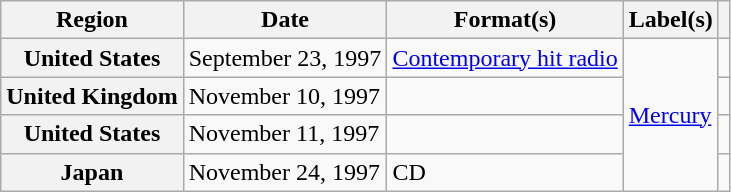<table class="wikitable plainrowheaders">
<tr>
<th scope="col">Region</th>
<th scope="col">Date</th>
<th scope="col">Format(s)</th>
<th scope="col">Label(s)</th>
<th scope="col"></th>
</tr>
<tr>
<th scope="row">United States</th>
<td>September 23, 1997</td>
<td><a href='#'>Contemporary hit radio</a></td>
<td rowspan="4"><a href='#'>Mercury</a></td>
<td></td>
</tr>
<tr>
<th scope="row">United Kingdom</th>
<td>November 10, 1997</td>
<td></td>
<td></td>
</tr>
<tr>
<th scope="row">United States</th>
<td>November 11, 1997</td>
<td></td>
<td></td>
</tr>
<tr>
<th scope="row">Japan</th>
<td>November 24, 1997</td>
<td>CD</td>
<td></td>
</tr>
</table>
